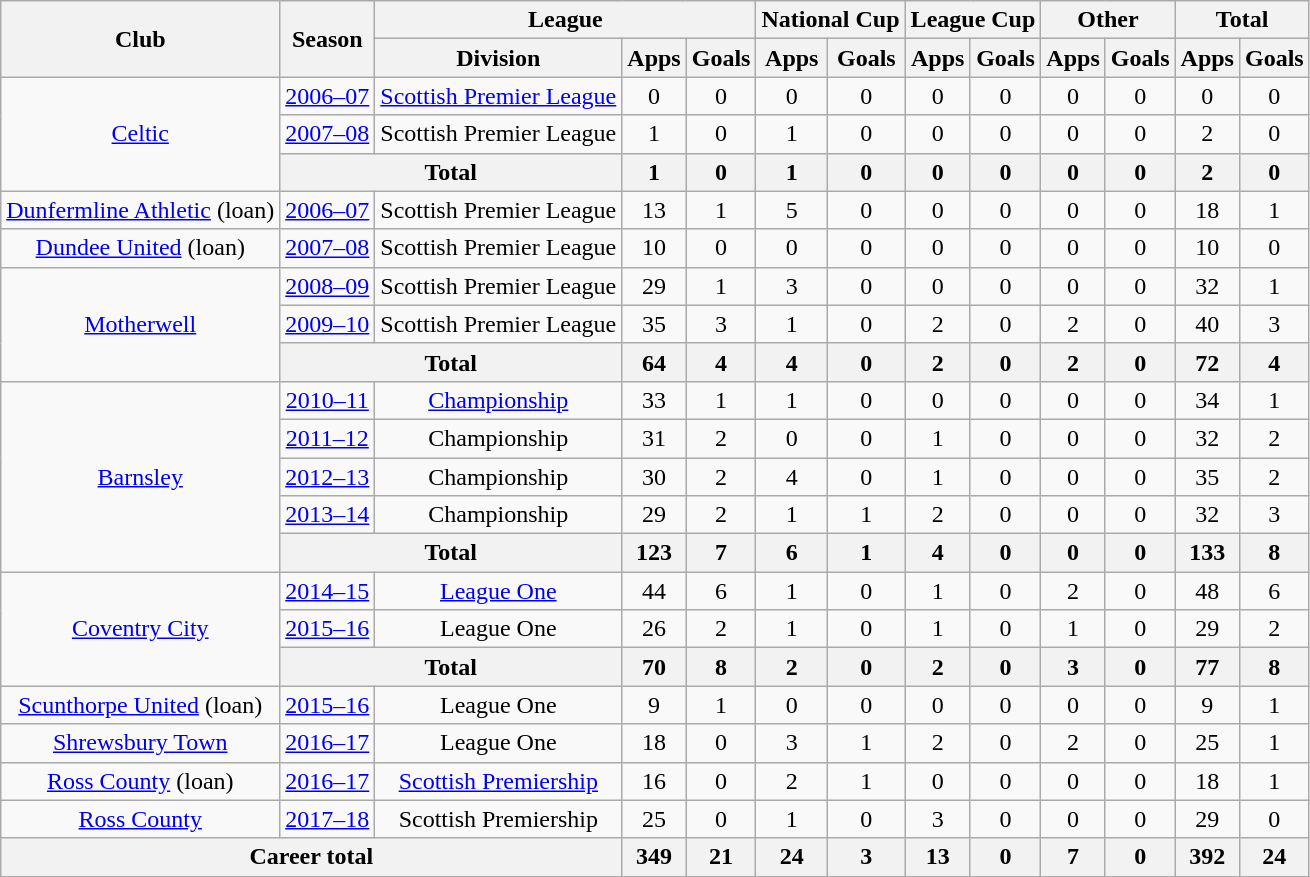<table class="wikitable" style="text-align:center">
<tr>
<th rowspan="2">Club</th>
<th rowspan="2">Season</th>
<th colspan="3">League</th>
<th colspan="2">National Cup</th>
<th colspan="2">League Cup</th>
<th colspan="2">Other</th>
<th colspan="2">Total</th>
</tr>
<tr>
<th scope="col">Division</th>
<th scope="col">Apps</th>
<th scope="col">Goals</th>
<th scope="col">Apps</th>
<th scope="col">Goals</th>
<th scope="col">Apps</th>
<th scope="col">Goals</th>
<th scope="col">Apps</th>
<th scope="col">Goals</th>
<th scope="col">Apps</th>
<th scope="col">Goals</th>
</tr>
<tr>
<td rowspan="3"><a href='#'>Celtic</a></td>
<td><a href='#'>2006–07</a></td>
<td><a href='#'>Scottish Premier League</a></td>
<td>0</td>
<td>0</td>
<td>0</td>
<td>0</td>
<td>0</td>
<td>0</td>
<td>0</td>
<td>0</td>
<td>0</td>
<td>0</td>
</tr>
<tr>
<td><a href='#'>2007–08</a></td>
<td>Scottish Premier League</td>
<td>1</td>
<td>0</td>
<td>1</td>
<td>0</td>
<td>0</td>
<td>0</td>
<td>0</td>
<td>0</td>
<td>2</td>
<td>0</td>
</tr>
<tr>
<th colspan="2">Total</th>
<th>1</th>
<th>0</th>
<th>1</th>
<th>0</th>
<th>0</th>
<th>0</th>
<th>0</th>
<th>0</th>
<th>2</th>
<th>0</th>
</tr>
<tr>
<td><a href='#'>Dunfermline Athletic</a> (loan)</td>
<td><a href='#'>2006–07</a></td>
<td>Scottish Premier League</td>
<td>13</td>
<td>1</td>
<td>5</td>
<td>0</td>
<td>0</td>
<td>0</td>
<td>0</td>
<td>0</td>
<td>18</td>
<td>1</td>
</tr>
<tr>
<td><a href='#'>Dundee United</a> (loan)</td>
<td><a href='#'>2007–08</a></td>
<td>Scottish Premier League</td>
<td>10</td>
<td>0</td>
<td>0</td>
<td>0</td>
<td>0</td>
<td>0</td>
<td>0</td>
<td>0</td>
<td>10</td>
<td>0</td>
</tr>
<tr>
<td rowspan="3"><a href='#'>Motherwell</a></td>
<td><a href='#'>2008–09</a></td>
<td>Scottish Premier League</td>
<td>29</td>
<td>1</td>
<td>3</td>
<td>0</td>
<td>0</td>
<td>0</td>
<td>0</td>
<td>0</td>
<td>32</td>
<td>1</td>
</tr>
<tr>
<td><a href='#'>2009–10</a></td>
<td>Scottish Premier League</td>
<td>35</td>
<td>3</td>
<td>1</td>
<td>0</td>
<td>2</td>
<td>0</td>
<td>2</td>
<td>0</td>
<td>40</td>
<td>3</td>
</tr>
<tr>
<th colspan="2">Total</th>
<th>64</th>
<th>4</th>
<th>4</th>
<th>0</th>
<th>2</th>
<th>0</th>
<th>2</th>
<th>0</th>
<th>72</th>
<th>4</th>
</tr>
<tr>
<td rowspan="5"><a href='#'>Barnsley</a></td>
<td><a href='#'>2010–11</a></td>
<td><a href='#'>Championship</a></td>
<td>33</td>
<td>1</td>
<td>1</td>
<td>0</td>
<td>0</td>
<td>0</td>
<td>0</td>
<td>0</td>
<td>34</td>
<td>1</td>
</tr>
<tr>
<td><a href='#'>2011–12</a></td>
<td>Championship</td>
<td>31</td>
<td>2</td>
<td>0</td>
<td>0</td>
<td>1</td>
<td>0</td>
<td>0</td>
<td>0</td>
<td>32</td>
<td>2</td>
</tr>
<tr>
<td><a href='#'>2012–13</a></td>
<td>Championship</td>
<td>30</td>
<td>2</td>
<td>4</td>
<td>0</td>
<td>1</td>
<td>0</td>
<td>0</td>
<td>0</td>
<td>35</td>
<td>2</td>
</tr>
<tr>
<td><a href='#'>2013–14</a></td>
<td>Championship</td>
<td>29</td>
<td>2</td>
<td>1</td>
<td>1</td>
<td>2</td>
<td>0</td>
<td>0</td>
<td>0</td>
<td>32</td>
<td>3</td>
</tr>
<tr>
<th colspan="2">Total</th>
<th>123</th>
<th>7</th>
<th>6</th>
<th>1</th>
<th>4</th>
<th>0</th>
<th>0</th>
<th>0</th>
<th>133</th>
<th>8</th>
</tr>
<tr>
<td rowspan="3"><a href='#'>Coventry City</a></td>
<td><a href='#'>2014–15</a></td>
<td><a href='#'>League One</a></td>
<td>44</td>
<td>6</td>
<td>1</td>
<td>0</td>
<td>1</td>
<td>0</td>
<td>2</td>
<td>0</td>
<td>48</td>
<td>6</td>
</tr>
<tr>
<td><a href='#'>2015–16</a></td>
<td>League One</td>
<td>26</td>
<td>2</td>
<td>1</td>
<td>0</td>
<td>1</td>
<td>0</td>
<td>1</td>
<td>0</td>
<td>29</td>
<td>2</td>
</tr>
<tr>
<th colspan="2">Total</th>
<th>70</th>
<th>8</th>
<th>2</th>
<th>0</th>
<th>2</th>
<th>0</th>
<th>3</th>
<th>0</th>
<th>77</th>
<th>8</th>
</tr>
<tr>
<td><a href='#'>Scunthorpe United</a> (loan)</td>
<td><a href='#'>2015–16</a></td>
<td>League One</td>
<td>9</td>
<td>1</td>
<td>0</td>
<td>0</td>
<td>0</td>
<td>0</td>
<td>0</td>
<td>0</td>
<td>9</td>
<td>1</td>
</tr>
<tr>
<td><a href='#'>Shrewsbury Town</a></td>
<td><a href='#'>2016–17</a></td>
<td>League One</td>
<td>18</td>
<td>0</td>
<td>3</td>
<td>1</td>
<td>2</td>
<td>0</td>
<td>2</td>
<td>0</td>
<td>25</td>
<td>1</td>
</tr>
<tr>
<td><a href='#'>Ross County</a> (loan)</td>
<td><a href='#'>2016–17</a></td>
<td><a href='#'>Scottish Premiership</a></td>
<td>16</td>
<td>0</td>
<td>2</td>
<td>1</td>
<td>0</td>
<td>0</td>
<td>0</td>
<td>0</td>
<td>18</td>
<td>1</td>
</tr>
<tr>
<td><a href='#'>Ross County</a></td>
<td class="nowrap"><a href='#'>2017–18</a></td>
<td>Scottish Premiership</td>
<td>25</td>
<td>0</td>
<td>1</td>
<td>0</td>
<td>3</td>
<td>0</td>
<td>0</td>
<td>0</td>
<td>29</td>
<td>0</td>
</tr>
<tr>
<th colspan="3">Career total</th>
<th>349</th>
<th>21</th>
<th>24</th>
<th>3</th>
<th>13</th>
<th>0</th>
<th>7</th>
<th>0</th>
<th>392</th>
<th>24</th>
</tr>
</table>
